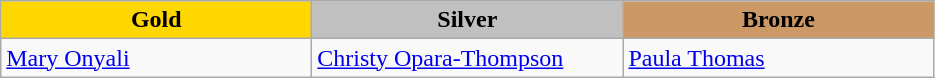<table class="wikitable" style="text-align:left">
<tr align="center">
<td width=200 bgcolor=gold><strong>Gold</strong></td>
<td width=200 bgcolor=silver><strong>Silver</strong></td>
<td width=200 bgcolor=CC9966><strong>Bronze</strong></td>
</tr>
<tr>
<td><a href='#'>Mary Onyali</a><br><em></em></td>
<td><a href='#'>Christy Opara-Thompson</a><br><em></em></td>
<td><a href='#'>Paula Thomas</a><br><em></em></td>
</tr>
</table>
